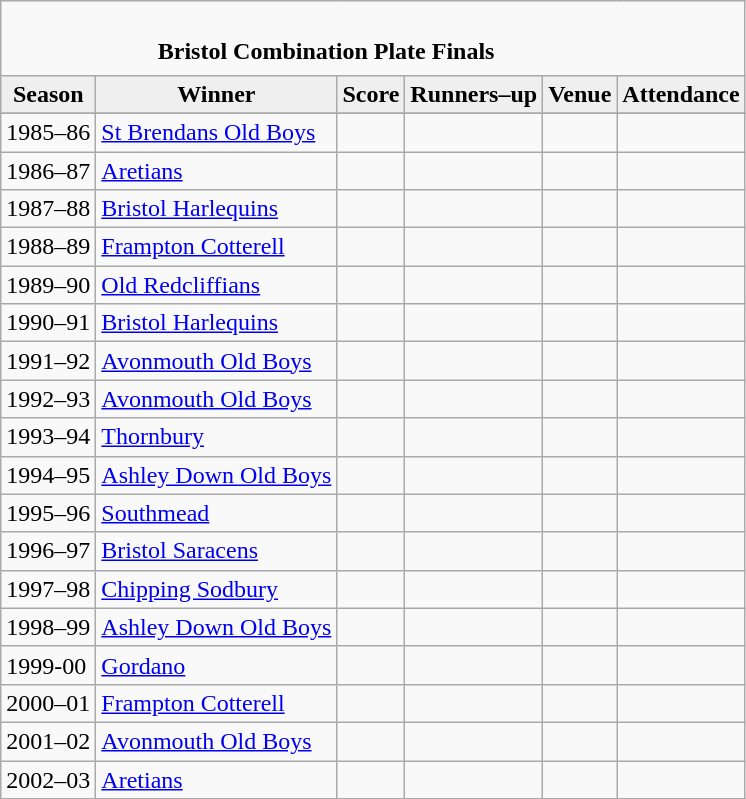<table class="wikitable" style="text-align: left;">
<tr>
<td colspan="6" cellpadding="0" cellspacing="0"><br><table border="0" style="width:100%;" cellpadding="0" cellspacing="0">
<tr>
<td style="width:20%; border:0;"></td>
<td style="border:0;"><strong>Bristol Combination Plate Finals</strong></td>
<td style="width:20%; border:0;"></td>
</tr>
</table>
</td>
</tr>
<tr>
<th style="background:#efefef;">Season</th>
<th style="background:#efefef">Winner</th>
<th style="background:#efefef">Score</th>
<th style="background:#efefef;">Runners–up</th>
<th style="background:#efefef;">Venue</th>
<th style="background:#efefef;">Attendance</th>
</tr>
<tr align=left>
</tr>
<tr>
<td>1985–86</td>
<td><a href='#'>St Brendans Old Boys</a></td>
<td></td>
<td></td>
<td></td>
<td></td>
</tr>
<tr>
<td>1986–87</td>
<td><a href='#'>Aretians</a></td>
<td></td>
<td></td>
<td></td>
<td></td>
</tr>
<tr>
<td>1987–88</td>
<td><a href='#'>Bristol Harlequins</a></td>
<td></td>
<td></td>
<td></td>
<td></td>
</tr>
<tr>
<td>1988–89</td>
<td><a href='#'>Frampton Cotterell</a></td>
<td></td>
<td></td>
<td></td>
<td></td>
</tr>
<tr>
<td>1989–90</td>
<td><a href='#'>Old Redcliffians</a></td>
<td></td>
<td></td>
<td></td>
<td></td>
</tr>
<tr>
<td>1990–91</td>
<td><a href='#'>Bristol Harlequins</a></td>
<td></td>
<td></td>
<td></td>
<td></td>
</tr>
<tr>
<td>1991–92</td>
<td><a href='#'>Avonmouth Old Boys</a></td>
<td></td>
<td></td>
<td></td>
<td></td>
</tr>
<tr>
<td>1992–93</td>
<td><a href='#'>Avonmouth Old Boys</a></td>
<td></td>
<td></td>
<td></td>
<td></td>
</tr>
<tr>
<td>1993–94</td>
<td><a href='#'>Thornbury</a></td>
<td></td>
<td></td>
<td></td>
<td></td>
</tr>
<tr>
<td>1994–95</td>
<td><a href='#'>Ashley Down Old Boys</a></td>
<td></td>
<td></td>
<td></td>
<td></td>
</tr>
<tr>
<td>1995–96</td>
<td><a href='#'>Southmead</a></td>
<td></td>
<td></td>
<td></td>
<td></td>
</tr>
<tr>
<td>1996–97</td>
<td><a href='#'>Bristol Saracens</a></td>
<td></td>
<td></td>
<td></td>
<td></td>
</tr>
<tr>
<td>1997–98</td>
<td><a href='#'>Chipping Sodbury</a></td>
<td></td>
<td></td>
<td></td>
<td></td>
</tr>
<tr>
<td>1998–99</td>
<td><a href='#'>Ashley Down Old Boys</a></td>
<td></td>
<td></td>
<td></td>
<td></td>
</tr>
<tr>
<td>1999-00</td>
<td><a href='#'>Gordano</a></td>
<td></td>
<td></td>
<td></td>
<td></td>
</tr>
<tr>
<td>2000–01</td>
<td><a href='#'>Frampton Cotterell</a></td>
<td></td>
<td></td>
<td></td>
<td></td>
</tr>
<tr>
<td>2001–02</td>
<td><a href='#'>Avonmouth Old Boys</a></td>
<td></td>
<td></td>
<td></td>
<td></td>
</tr>
<tr>
<td>2002–03</td>
<td><a href='#'>Aretians</a></td>
<td></td>
<td></td>
<td></td>
<td></td>
</tr>
<tr>
</tr>
</table>
